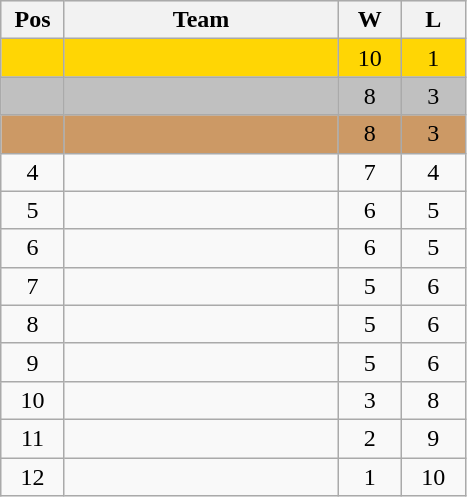<table class="wikitable gauche" style="text-align:center">
<tr bgcolor="e5e5e5">
<th width="35">Pos</th>
<th width="175">Team</th>
<th width="35">W</th>
<th width="35">L</th>
</tr>
<tr bgcolor=#FFD604>
<td></td>
<td align=left></td>
<td>10</td>
<td>1</td>
</tr>
<tr bgcolor=#C0C0C0>
<td></td>
<td align=left></td>
<td>8</td>
<td>3</td>
</tr>
<tr bgcolor=#CC9965>
<td></td>
<td align=left></td>
<td>8</td>
<td>3</td>
</tr>
<tr>
<td>4</td>
<td align=left></td>
<td>7</td>
<td>4</td>
</tr>
<tr>
<td>5</td>
<td align=left></td>
<td>6</td>
<td>5</td>
</tr>
<tr>
<td>6</td>
<td align=left></td>
<td>6</td>
<td>5</td>
</tr>
<tr>
<td>7</td>
<td align=left></td>
<td>5</td>
<td>6</td>
</tr>
<tr>
<td>8</td>
<td align=left></td>
<td>5</td>
<td>6</td>
</tr>
<tr>
<td>9</td>
<td align=left></td>
<td>5</td>
<td>6</td>
</tr>
<tr>
<td>10</td>
<td align=left></td>
<td>3</td>
<td>8</td>
</tr>
<tr>
<td>11</td>
<td align=left></td>
<td>2</td>
<td>9</td>
</tr>
<tr>
<td>12</td>
<td align=left></td>
<td>1</td>
<td>10</td>
</tr>
</table>
